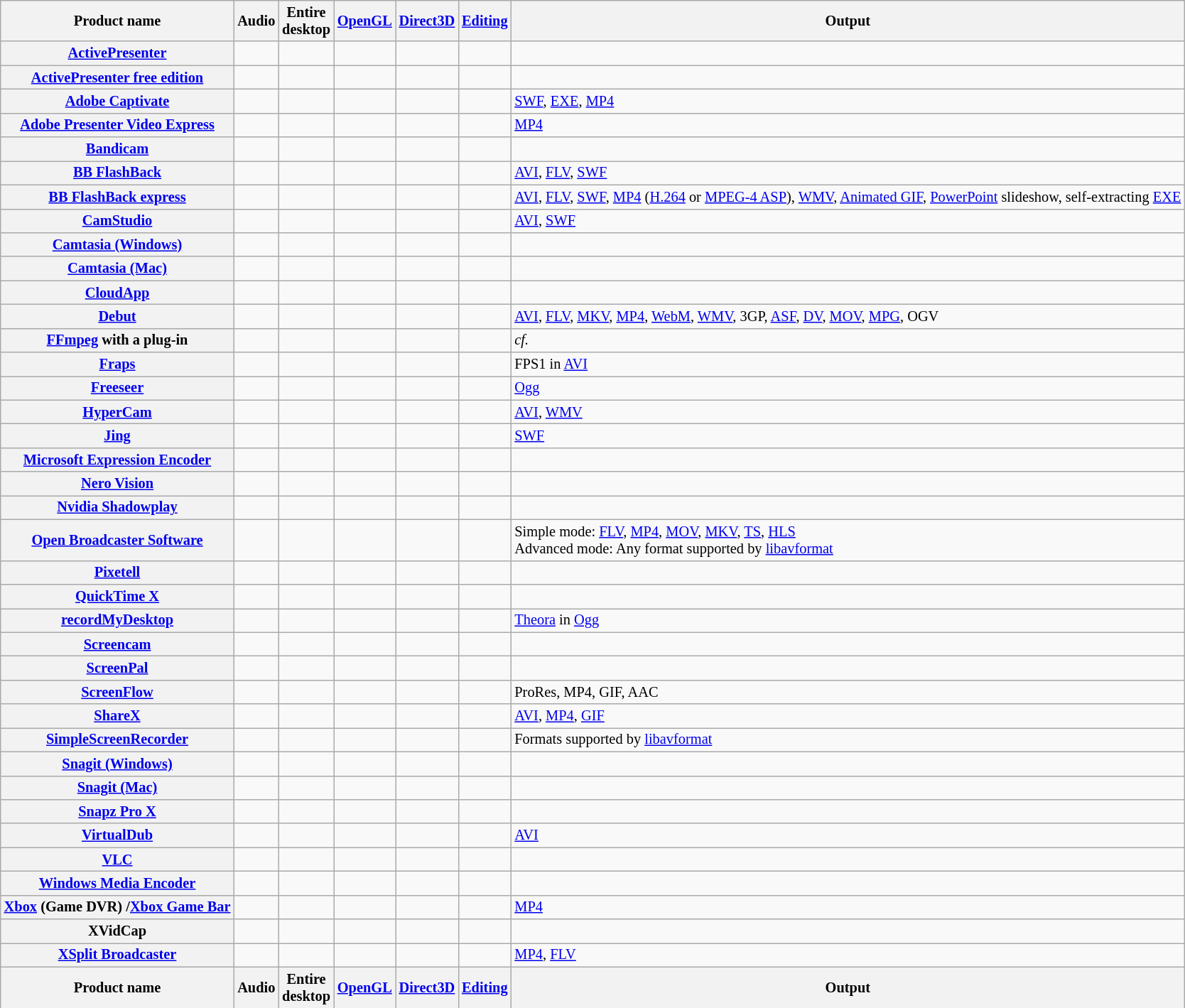<table class="wikitable sortable plainrowheaders" style="font-size: 85%; width: auto; table-layout: fixed;">
<tr>
<th scope="col">Product name</th>
<th scope="col">Audio</th>
<th scope="col">Entire<br>desktop</th>
<th scope="col"><a href='#'>OpenGL</a></th>
<th scope="col"><a href='#'>Direct3D</a></th>
<th scope="col"><a href='#'>Editing</a></th>
<th scope="col">Output</th>
</tr>
<tr>
<th scope="row"><a href='#'>ActivePresenter</a></th>
<td></td>
<td></td>
<td></td>
<td></td>
<td></td>
<td></td>
</tr>
<tr>
<th scope="row"><a href='#'>ActivePresenter free edition</a></th>
<td></td>
<td></td>
<td></td>
<td></td>
<td></td>
<td></td>
</tr>
<tr>
<th scope="row"><a href='#'>Adobe Captivate</a></th>
<td></td>
<td></td>
<td></td>
<td></td>
<td></td>
<td><a href='#'>SWF</a>, <a href='#'>EXE</a>, <a href='#'>MP4</a></td>
</tr>
<tr>
<th scope="row"><a href='#'>Adobe Presenter Video Express</a></th>
<td></td>
<td></td>
<td></td>
<td></td>
<td></td>
<td><a href='#'>MP4</a></td>
</tr>
<tr>
<th scope="row"><a href='#'>Bandicam</a></th>
<td></td>
<td></td>
<td></td>
<td></td>
<td></td>
<td></td>
</tr>
<tr>
<th scope="row"><a href='#'>BB FlashBack</a></th>
<td></td>
<td></td>
<td></td>
<td></td>
<td></td>
<td><a href='#'>AVI</a>, <a href='#'>FLV</a>, <a href='#'>SWF</a></td>
</tr>
<tr>
<th scope="row"><a href='#'>BB FlashBack express</a></th>
<td></td>
<td></td>
<td></td>
<td></td>
<td></td>
<td><a href='#'>AVI</a>, <a href='#'>FLV</a>, <a href='#'>SWF</a>, <a href='#'>MP4</a> (<a href='#'>H.264</a> or <a href='#'>MPEG-4 ASP</a>), <a href='#'>WMV</a>, <a href='#'>Animated GIF</a>, <a href='#'>PowerPoint</a> slideshow, self-extracting <a href='#'>EXE</a></td>
</tr>
<tr>
<th scope="row"><a href='#'>CamStudio</a></th>
<td></td>
<td></td>
<td></td>
<td></td>
<td></td>
<td><a href='#'>AVI</a>, <a href='#'>SWF</a></td>
</tr>
<tr>
<th scope="row"><a href='#'>Camtasia (Windows)</a></th>
<td></td>
<td></td>
<td></td>
<td></td>
<td></td>
<td></td>
</tr>
<tr>
<th scope="row"><a href='#'>Camtasia (Mac)</a></th>
<td></td>
<td></td>
<td></td>
<td></td>
<td></td>
<td></td>
</tr>
<tr>
<th scope="row"><a href='#'>CloudApp</a></th>
<td></td>
<td></td>
<td></td>
<td></td>
<td></td>
<td></td>
</tr>
<tr>
<th scope="row"><a href='#'>Debut</a></th>
<td></td>
<td></td>
<td></td>
<td></td>
<td></td>
<td><a href='#'>AVI</a>, <a href='#'>FLV</a>, <a href='#'>MKV</a>, <a href='#'>MP4</a>, <a href='#'>WebM</a>, <a href='#'>WMV</a>, 3GP, <a href='#'>ASF</a>, <a href='#'>DV</a>, <a href='#'>MOV</a>, <a href='#'>MPG</a>, OGV</td>
</tr>
<tr>
<th scope="row"><a href='#'>FFmpeg</a> with a plug-in</th>
<td></td>
<td></td>
<td></td>
<td></td>
<td></td>
<td><em>cf.</em> </td>
</tr>
<tr>
<th scope="row"><a href='#'>Fraps</a></th>
<td></td>
<td></td>
<td></td>
<td></td>
<td></td>
<td>FPS1 in <a href='#'>AVI</a></td>
</tr>
<tr>
<th scope="row"><a href='#'>Freeseer</a></th>
<td></td>
<td></td>
<td></td>
<td></td>
<td></td>
<td><a href='#'>Ogg</a></td>
</tr>
<tr>
<th scope="row"><a href='#'>HyperCam</a></th>
<td></td>
<td></td>
<td></td>
<td></td>
<td></td>
<td><a href='#'>AVI</a>, <a href='#'>WMV</a></td>
</tr>
<tr>
<th scope="row"><a href='#'>Jing</a></th>
<td></td>
<td></td>
<td></td>
<td></td>
<td></td>
<td><a href='#'>SWF</a></td>
</tr>
<tr>
<th scope="row"><a href='#'>Microsoft Expression Encoder</a></th>
<td></td>
<td></td>
<td></td>
<td></td>
<td></td>
<td></td>
</tr>
<tr>
<th scope="row"><a href='#'>Nero Vision</a></th>
<td></td>
<td></td>
<td></td>
<td></td>
<td></td>
<td></td>
</tr>
<tr>
<th scope="row"><a href='#'>Nvidia Shadowplay</a></th>
<td></td>
<td></td>
<td></td>
<td></td>
<td></td>
<td></td>
</tr>
<tr>
<th scope="row"><a href='#'>Open Broadcaster Software</a></th>
<td></td>
<td></td>
<td></td>
<td></td>
<td></td>
<td>Simple mode: <a href='#'>FLV</a>, <a href='#'>MP4</a>, <a href='#'>MOV</a>, <a href='#'>MKV</a>, <a href='#'>TS</a>, <a href='#'>HLS</a><br>Advanced mode: Any format supported by <a href='#'>libavformat</a></td>
</tr>
<tr>
<th scope="row"><a href='#'>Pixetell</a></th>
<td></td>
<td></td>
<td></td>
<td></td>
<td></td>
<td></td>
</tr>
<tr>
<th scope="row"><a href='#'>QuickTime X</a></th>
<td></td>
<td></td>
<td></td>
<td></td>
<td></td>
<td></td>
</tr>
<tr>
<th scope="row"><a href='#'>recordMyDesktop</a></th>
<td></td>
<td></td>
<td></td>
<td></td>
<td></td>
<td><a href='#'>Theora</a> in <a href='#'>Ogg</a></td>
</tr>
<tr>
<th scope="row"><a href='#'>Screencam</a></th>
<td></td>
<td></td>
<td></td>
<td></td>
<td></td>
<td></td>
</tr>
<tr>
<th scope="row"><a href='#'>ScreenPal</a></th>
<td></td>
<td></td>
<td></td>
<td></td>
<td></td>
<td></td>
</tr>
<tr>
<th scope="row"><a href='#'>ScreenFlow</a></th>
<td></td>
<td></td>
<td></td>
<td></td>
<td></td>
<td>ProRes, MP4, GIF, AAC</td>
</tr>
<tr>
<th scope="row"><a href='#'>ShareX</a></th>
<td></td>
<td></td>
<td></td>
<td></td>
<td></td>
<td><a href='#'>AVI</a>, <a href='#'>MP4</a>, <a href='#'>GIF</a></td>
</tr>
<tr>
<th scope="row"><a href='#'>SimpleScreenRecorder</a></th>
<td></td>
<td></td>
<td></td>
<td></td>
<td></td>
<td>Formats supported by <a href='#'>libavformat</a></td>
</tr>
<tr>
<th scope="row"><a href='#'>Snagit (Windows)</a></th>
<td></td>
<td></td>
<td></td>
<td></td>
<td></td>
<td></td>
</tr>
<tr>
<th scope="row"><a href='#'>Snagit (Mac)</a></th>
<td></td>
<td></td>
<td></td>
<td></td>
<td></td>
<td></td>
</tr>
<tr>
<th scope="row"><a href='#'>Snapz Pro X</a></th>
<td></td>
<td></td>
<td></td>
<td></td>
<td></td>
<td></td>
</tr>
<tr>
<th scope="row"><a href='#'>VirtualDub</a></th>
<td></td>
<td></td>
<td></td>
<td></td>
<td></td>
<td><a href='#'>AVI</a></td>
</tr>
<tr>
<th scope="row"><a href='#'>VLC</a></th>
<td></td>
<td></td>
<td></td>
<td></td>
<td></td>
<td></td>
</tr>
<tr>
<th scope="row"><a href='#'>Windows Media Encoder</a></th>
<td></td>
<td></td>
<td></td>
<td></td>
<td></td>
<td></td>
</tr>
<tr>
<th scope="row"><a href='#'>Xbox</a> (Game DVR) /<a href='#'>Xbox Game Bar</a></th>
<td></td>
<td></td>
<td></td>
<td></td>
<td></td>
<td><a href='#'>MP4</a></td>
</tr>
<tr>
<th scope="row">XVidCap</th>
<td></td>
<td></td>
<td></td>
<td></td>
<td></td>
<td></td>
</tr>
<tr>
<th scope="row"><a href='#'>XSplit Broadcaster</a></th>
<td></td>
<td></td>
<td></td>
<td></td>
<td></td>
<td><a href='#'>MP4</a>, <a href='#'>FLV</a></td>
</tr>
<tr>
<th scope="col">Product name</th>
<th scope="col">Audio</th>
<th scope="col">Entire<br>desktop</th>
<th scope="col"><a href='#'>OpenGL</a></th>
<th scope="col"><a href='#'>Direct3D</a></th>
<th scope="col"><a href='#'>Editing</a></th>
<th scope="col">Output</th>
</tr>
</table>
